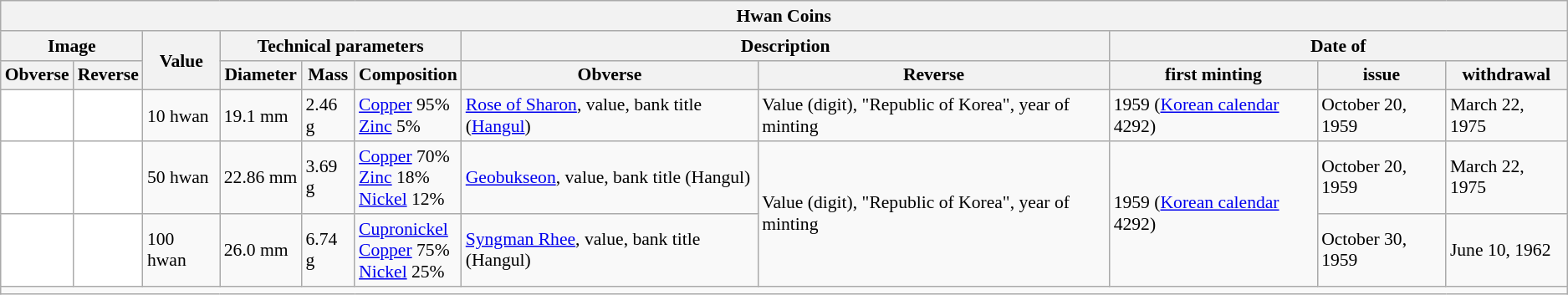<table class="wikitable" style="font-size: 90%">
<tr>
<th colspan="11">Hwan Coins  </th>
</tr>
<tr>
<th colspan="2">Image</th>
<th rowspan="2">Value</th>
<th colspan="3">Technical parameters</th>
<th colspan="2">Description</th>
<th colspan="3">Date of</th>
</tr>
<tr>
<th>Obverse</th>
<th>Reverse</th>
<th>Diameter</th>
<th>Mass</th>
<th>Composition</th>
<th>Obverse</th>
<th>Reverse</th>
<th>first minting</th>
<th>issue</th>
<th>withdrawal</th>
</tr>
<tr>
<td align="center" bgcolor="#ffffff"></td>
<td align="center" bgcolor="#ffffff"></td>
<td>10 hwan</td>
<td>19.1 mm</td>
<td>2.46 g</td>
<td><a href='#'>Copper</a> 95%<br><a href='#'>Zinc</a> 5%</td>
<td><a href='#'>Rose of Sharon</a>, value, bank title (<a href='#'>Hangul</a>)</td>
<td>Value (digit), "Republic of Korea", year of minting</td>
<td>1959 (<a href='#'>Korean calendar</a> 4292)</td>
<td>October 20, 1959</td>
<td>March 22, 1975</td>
</tr>
<tr>
<td align="center" bgcolor="#ffffff"></td>
<td align="center" bgcolor="#ffffff"></td>
<td>50 hwan</td>
<td>22.86 mm</td>
<td>3.69 g</td>
<td><a href='#'>Copper</a> 70%<br><a href='#'>Zinc</a> 18%<br><a href='#'>Nickel</a> 12%</td>
<td><a href='#'>Geobukseon</a>, value, bank title (Hangul)</td>
<td rowspan="2">Value (digit), "Republic of Korea", year of minting</td>
<td rowspan="2">1959 (<a href='#'>Korean calendar</a> 4292)</td>
<td>October 20, 1959</td>
<td>March 22, 1975</td>
</tr>
<tr>
<td align="center" bgcolor="#ffffff"></td>
<td align="center" bgcolor="#ffffff"></td>
<td>100 hwan</td>
<td>26.0 mm</td>
<td>6.74 g</td>
<td><a href='#'>Cupronickel</a><br><a href='#'>Copper</a> 75%<br><a href='#'>Nickel</a> 25%</td>
<td><a href='#'>Syngman Rhee</a>, value, bank title (Hangul)</td>
<td>October 30, 1959</td>
<td>June 10, 1962</td>
</tr>
<tr>
<td colspan="11"></td>
</tr>
</table>
